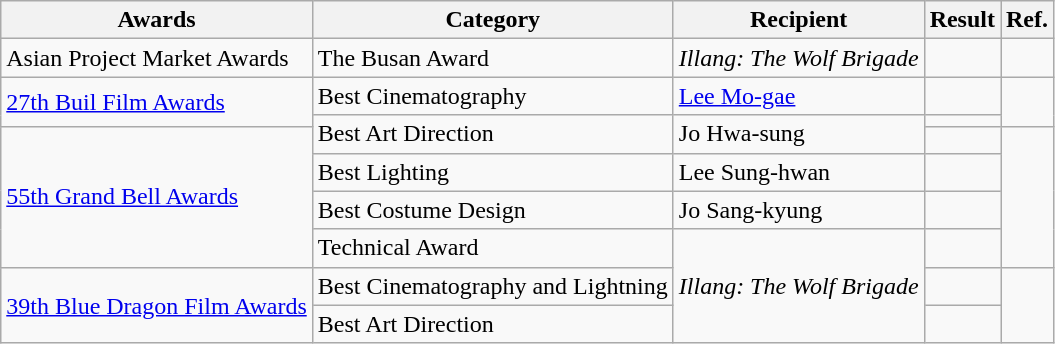<table class="wikitable">
<tr>
<th>Awards</th>
<th>Category</th>
<th>Recipient</th>
<th>Result</th>
<th>Ref.</th>
</tr>
<tr>
<td>Asian Project Market Awards</td>
<td>The Busan Award</td>
<td><em>Illang: The Wolf Brigade</em></td>
<td></td>
<td></td>
</tr>
<tr>
<td rowspan=2><a href='#'>27th Buil Film Awards</a></td>
<td>Best Cinematography</td>
<td><a href='#'>Lee Mo-gae</a></td>
<td></td>
<td rowspan=2></td>
</tr>
<tr>
<td rowspan=2>Best Art Direction</td>
<td rowspan=2>Jo Hwa-sung</td>
<td></td>
</tr>
<tr>
<td rowspan=4><a href='#'>55th Grand Bell Awards</a></td>
<td></td>
<td rowspan=4></td>
</tr>
<tr>
<td>Best Lighting</td>
<td>Lee Sung-hwan</td>
<td></td>
</tr>
<tr>
<td>Best Costume Design</td>
<td>Jo Sang-kyung</td>
<td></td>
</tr>
<tr>
<td>Technical Award</td>
<td rowspan=3><em>Illang: The Wolf Brigade</em></td>
<td></td>
</tr>
<tr>
<td rowspan=2><a href='#'>39th Blue Dragon Film Awards</a></td>
<td>Best Cinematography and Lightning</td>
<td></td>
<td rowspan=2></td>
</tr>
<tr>
<td>Best Art Direction</td>
<td></td>
</tr>
</table>
